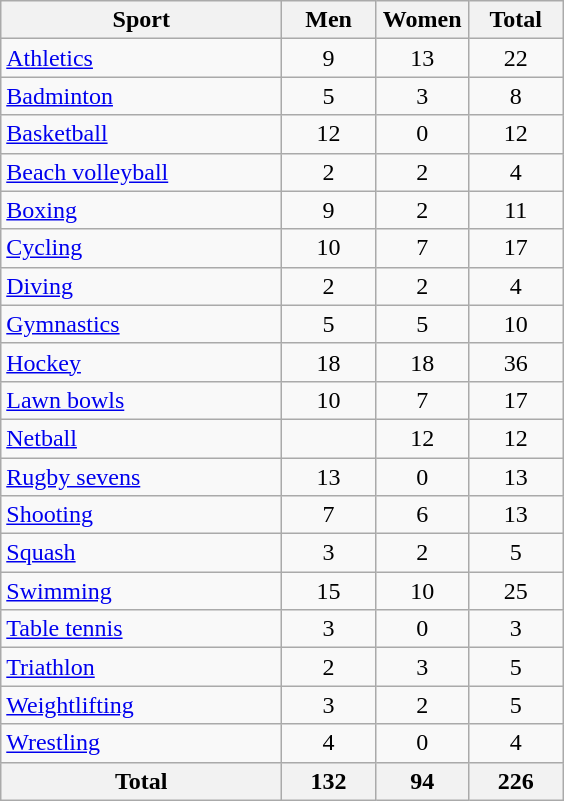<table class="wikitable sortable" style="text-align:center;">
<tr>
<th width=180>Sport</th>
<th width=55>Men</th>
<th width=55>Women</th>
<th width=55>Total</th>
</tr>
<tr>
<td align=left><a href='#'>Athletics</a></td>
<td>9</td>
<td>13</td>
<td>22</td>
</tr>
<tr>
<td align=left><a href='#'>Badminton</a></td>
<td>5</td>
<td>3</td>
<td>8</td>
</tr>
<tr>
<td align=left><a href='#'>Basketball</a></td>
<td>12</td>
<td>0</td>
<td>12</td>
</tr>
<tr>
<td align=left><a href='#'>Beach volleyball</a></td>
<td>2</td>
<td>2</td>
<td>4</td>
</tr>
<tr>
<td align=left><a href='#'>Boxing</a></td>
<td>9</td>
<td>2</td>
<td>11</td>
</tr>
<tr>
<td align=left><a href='#'>Cycling</a></td>
<td>10</td>
<td>7</td>
<td>17</td>
</tr>
<tr>
<td align=left><a href='#'>Diving</a></td>
<td>2</td>
<td>2</td>
<td>4</td>
</tr>
<tr>
<td align=left><a href='#'>Gymnastics</a></td>
<td>5</td>
<td>5</td>
<td>10</td>
</tr>
<tr>
<td align=left><a href='#'>Hockey</a></td>
<td>18</td>
<td>18</td>
<td>36</td>
</tr>
<tr>
<td align=left><a href='#'>Lawn bowls</a></td>
<td>10</td>
<td>7</td>
<td>17</td>
</tr>
<tr>
<td align=left><a href='#'>Netball</a></td>
<td></td>
<td>12</td>
<td>12</td>
</tr>
<tr>
<td align=left><a href='#'>Rugby sevens</a></td>
<td>13</td>
<td>0</td>
<td>13</td>
</tr>
<tr>
<td align=left><a href='#'>Shooting</a></td>
<td>7</td>
<td>6</td>
<td>13</td>
</tr>
<tr>
<td align=left><a href='#'>Squash</a></td>
<td>3</td>
<td>2</td>
<td>5</td>
</tr>
<tr>
<td align=left><a href='#'>Swimming</a></td>
<td>15</td>
<td>10</td>
<td>25</td>
</tr>
<tr>
<td align=left><a href='#'>Table tennis</a></td>
<td>3</td>
<td>0</td>
<td>3</td>
</tr>
<tr>
<td align=left><a href='#'>Triathlon</a></td>
<td>2</td>
<td>3</td>
<td>5</td>
</tr>
<tr>
<td align=left><a href='#'>Weightlifting</a></td>
<td>3</td>
<td>2</td>
<td>5</td>
</tr>
<tr>
<td align=left><a href='#'>Wrestling</a></td>
<td>4</td>
<td>0</td>
<td>4</td>
</tr>
<tr>
<th>Total</th>
<th>132</th>
<th>94</th>
<th>226</th>
</tr>
</table>
